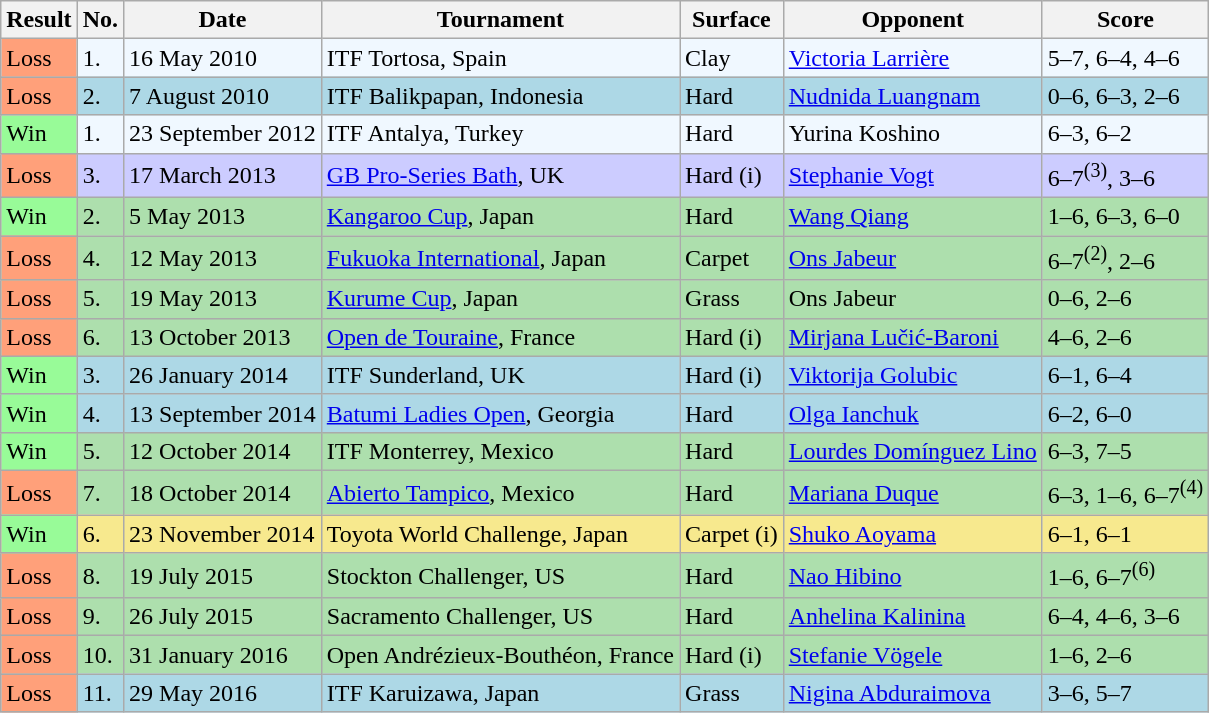<table class="sortable wikitable">
<tr>
<th>Result</th>
<th>No.</th>
<th>Date</th>
<th>Tournament</th>
<th>Surface</th>
<th>Opponent</th>
<th class="unsortable">Score</th>
</tr>
<tr style="background:#f0f8ff;">
<td style="background:#ffa07a;">Loss</td>
<td>1.</td>
<td>16 May 2010</td>
<td>ITF Tortosa, Spain</td>
<td>Clay</td>
<td> <a href='#'>Victoria Larrière</a></td>
<td>5–7, 6–4, 4–6</td>
</tr>
<tr style="background:lightblue;">
<td style="background:#ffa07a;">Loss</td>
<td>2.</td>
<td>7 August 2010</td>
<td>ITF Balikpapan, Indonesia</td>
<td>Hard</td>
<td> <a href='#'>Nudnida Luangnam</a></td>
<td>0–6, 6–3, 2–6</td>
</tr>
<tr style="background:#f0f8ff;">
<td style="background:#98fb98;">Win</td>
<td>1.</td>
<td>23 September 2012</td>
<td>ITF Antalya, Turkey</td>
<td>Hard</td>
<td> Yurina Koshino</td>
<td>6–3, 6–2</td>
</tr>
<tr style="background:#ccccff;">
<td style="background:#ffa07a;">Loss</td>
<td>3.</td>
<td>17 March 2013</td>
<td><a href='#'>GB Pro-Series Bath</a>, UK</td>
<td>Hard (i)</td>
<td> <a href='#'>Stephanie Vogt</a></td>
<td>6–7<sup>(3)</sup>, 3–6</td>
</tr>
<tr style="background:#addfad;">
<td style="background:#98fb98;">Win</td>
<td>2.</td>
<td>5 May 2013</td>
<td><a href='#'>Kangaroo Cup</a>, Japan</td>
<td>Hard</td>
<td> <a href='#'>Wang Qiang</a></td>
<td>1–6, 6–3, 6–0</td>
</tr>
<tr style="background:#addfad;">
<td style="background:#ffa07a;">Loss</td>
<td>4.</td>
<td>12 May 2013</td>
<td><a href='#'>Fukuoka International</a>, Japan</td>
<td>Carpet</td>
<td> <a href='#'>Ons Jabeur</a></td>
<td>6–7<sup>(2)</sup>, 2–6</td>
</tr>
<tr style="background:#addfad;">
<td style="background:#ffa07a;">Loss</td>
<td>5.</td>
<td>19 May 2013</td>
<td><a href='#'>Kurume Cup</a>, Japan</td>
<td>Grass</td>
<td> Ons Jabeur</td>
<td>0–6, 2–6</td>
</tr>
<tr style="background:#addfad;">
<td style="background:#ffa07a;">Loss</td>
<td>6.</td>
<td>13 October 2013</td>
<td><a href='#'>Open de Touraine</a>, France</td>
<td>Hard (i)</td>
<td> <a href='#'>Mirjana Lučić-Baroni</a></td>
<td>4–6, 2–6</td>
</tr>
<tr style="background:lightblue;">
<td style="background:#98fb98;">Win</td>
<td>3.</td>
<td>26 January 2014</td>
<td>ITF Sunderland, UK</td>
<td>Hard (i)</td>
<td> <a href='#'>Viktorija Golubic</a></td>
<td>6–1, 6–4</td>
</tr>
<tr style="background:lightblue;">
<td style="background:#98fb98;">Win</td>
<td>4.</td>
<td>13 September 2014</td>
<td><a href='#'>Batumi Ladies Open</a>, Georgia</td>
<td>Hard</td>
<td> <a href='#'>Olga Ianchuk</a></td>
<td>6–2, 6–0</td>
</tr>
<tr style="background:#addfad;">
<td style="background:#98fb98;">Win</td>
<td>5.</td>
<td>12 October 2014</td>
<td>ITF Monterrey, Mexico</td>
<td>Hard</td>
<td> <a href='#'>Lourdes Domínguez Lino</a></td>
<td>6–3, 7–5</td>
</tr>
<tr style="background:#addfad;">
<td style="background:#ffa07a;">Loss</td>
<td>7.</td>
<td>18 October 2014</td>
<td><a href='#'>Abierto Tampico</a>, Mexico</td>
<td>Hard</td>
<td> <a href='#'>Mariana Duque</a></td>
<td>6–3, 1–6, 6–7<sup>(4)</sup></td>
</tr>
<tr style="background:#f7e98e;">
<td style="background:#98fb98;">Win</td>
<td>6.</td>
<td>23 November 2014</td>
<td>Toyota World Challenge, Japan</td>
<td>Carpet (i)</td>
<td> <a href='#'>Shuko Aoyama</a></td>
<td>6–1, 6–1</td>
</tr>
<tr style="background:#addfad;">
<td style="background:#ffa07a;">Loss</td>
<td>8.</td>
<td>19 July 2015</td>
<td>Stockton Challenger, US</td>
<td>Hard</td>
<td> <a href='#'>Nao Hibino</a></td>
<td>1–6, 6–7<sup>(6)</sup></td>
</tr>
<tr style="background:#addfad;">
<td style="background:#ffa07a;">Loss</td>
<td>9.</td>
<td>26 July 2015</td>
<td>Sacramento Challenger, US</td>
<td>Hard</td>
<td> <a href='#'>Anhelina Kalinina</a></td>
<td>6–4, 4–6, 3–6</td>
</tr>
<tr style="background:#addfad;">
<td style="background:#ffa07a;">Loss</td>
<td>10.</td>
<td>31 January 2016</td>
<td>Open Andrézieux-Bouthéon, France</td>
<td>Hard (i)</td>
<td> <a href='#'>Stefanie Vögele</a></td>
<td>1–6, 2–6</td>
</tr>
<tr style="background:lightblue;">
<td style="background:#ffa07a;">Loss</td>
<td>11.</td>
<td>29 May 2016</td>
<td>ITF Karuizawa, Japan</td>
<td>Grass</td>
<td> <a href='#'>Nigina Abduraimova</a></td>
<td>3–6, 5–7</td>
</tr>
</table>
